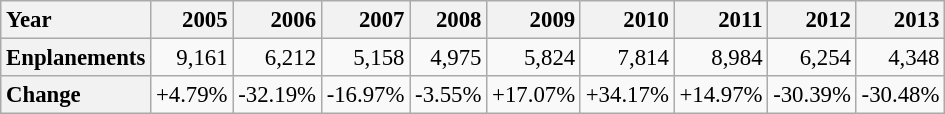<table class="wikitable" style="font-size:95%;">
<tr>
<th style="text-align:left;">Year</th>
<th style="text-align:right;">2005</th>
<th style="text-align:right;">2006</th>
<th style="text-align:right;">2007</th>
<th style="text-align:right;">2008</th>
<th style="text-align:right;">2009</th>
<th style="text-align:right;">2010</th>
<th style="text-align:right;">2011</th>
<th style="text-align:right;">2012</th>
<th style="text-align:right;">2013</th>
</tr>
<tr>
<th style="text-align:left;">Enplanements</th>
<td style="text-align:right;">9,161</td>
<td style="text-align:right;">6,212</td>
<td style="text-align:right;">5,158</td>
<td style="text-align:right;">4,975</td>
<td style="text-align:right;">5,824</td>
<td style="text-align:right;">7,814</td>
<td style="text-align:right;">8,984</td>
<td style="text-align:right;">6,254</td>
<td style="text-align:right;">4,348</td>
</tr>
<tr>
<th style="text-align:left;">Change</th>
<td style="text-align:right;">+4.79% </td>
<td style="text-align:right;">-32.19% </td>
<td style="text-align:right;">-16.97% </td>
<td style="text-align:right;">-3.55% </td>
<td style="text-align:right;">+17.07% </td>
<td style="text-align:right;">+34.17% </td>
<td style="text-align:right;">+14.97% </td>
<td style="text-align:right;">-30.39% </td>
<td style="text-align:right;">-30.48% </td>
</tr>
</table>
